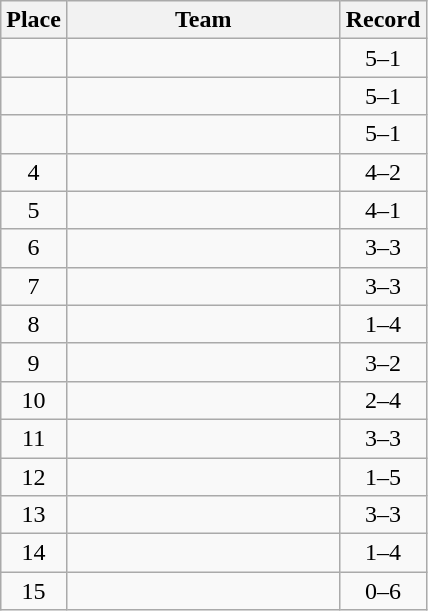<table class="wikitable" style="text-align:center">
<tr>
<th width="30">Place</th>
<th width="175">Team</th>
<th width="50">Record</th>
</tr>
<tr>
<td></td>
<td align=left></td>
<td>5–1</td>
</tr>
<tr>
<td></td>
<td align=left></td>
<td>5–1</td>
</tr>
<tr>
<td></td>
<td align=left></td>
<td>5–1</td>
</tr>
<tr>
<td>4</td>
<td align=left></td>
<td>4–2</td>
</tr>
<tr>
<td>5</td>
<td align=left></td>
<td>4–1</td>
</tr>
<tr>
<td>6</td>
<td align=left></td>
<td>3–3</td>
</tr>
<tr>
<td>7</td>
<td align=left></td>
<td>3–3</td>
</tr>
<tr>
<td>8</td>
<td align=left></td>
<td>1–4</td>
</tr>
<tr>
<td>9</td>
<td align=left></td>
<td>3–2</td>
</tr>
<tr>
<td>10</td>
<td align=left></td>
<td>2–4</td>
</tr>
<tr>
<td>11</td>
<td align=left></td>
<td>3–3</td>
</tr>
<tr>
<td>12</td>
<td align=left></td>
<td>1–5</td>
</tr>
<tr>
<td>13</td>
<td align=left></td>
<td>3–3</td>
</tr>
<tr>
<td>14</td>
<td align=left></td>
<td>1–4</td>
</tr>
<tr>
<td>15</td>
<td align=left></td>
<td>0–6</td>
</tr>
</table>
